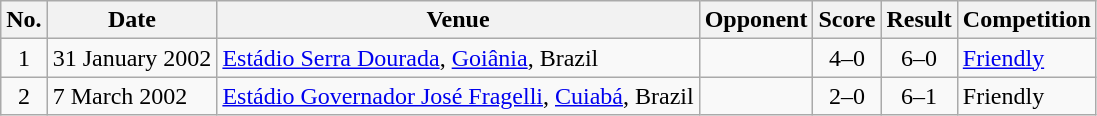<table class="wikitable sortable">
<tr>
<th scope="col">No.</th>
<th scope="col">Date</th>
<th scope="col">Venue</th>
<th scope="col">Opponent</th>
<th scope="col">Score</th>
<th scope="col">Result</th>
<th scope="col">Competition</th>
</tr>
<tr>
<td style="text-align:center">1</td>
<td>31 January 2002</td>
<td><a href='#'>Estádio Serra Dourada</a>, <a href='#'>Goiânia</a>, Brazil</td>
<td></td>
<td style="text-align:center">4–0</td>
<td style="text-align:center">6–0</td>
<td><a href='#'>Friendly</a></td>
</tr>
<tr>
<td style="text-align:center">2</td>
<td>7 March 2002</td>
<td><a href='#'>Estádio Governador José Fragelli</a>, <a href='#'>Cuiabá</a>, Brazil</td>
<td></td>
<td style="text-align:center">2–0</td>
<td style="text-align:center">6–1</td>
<td>Friendly</td>
</tr>
</table>
